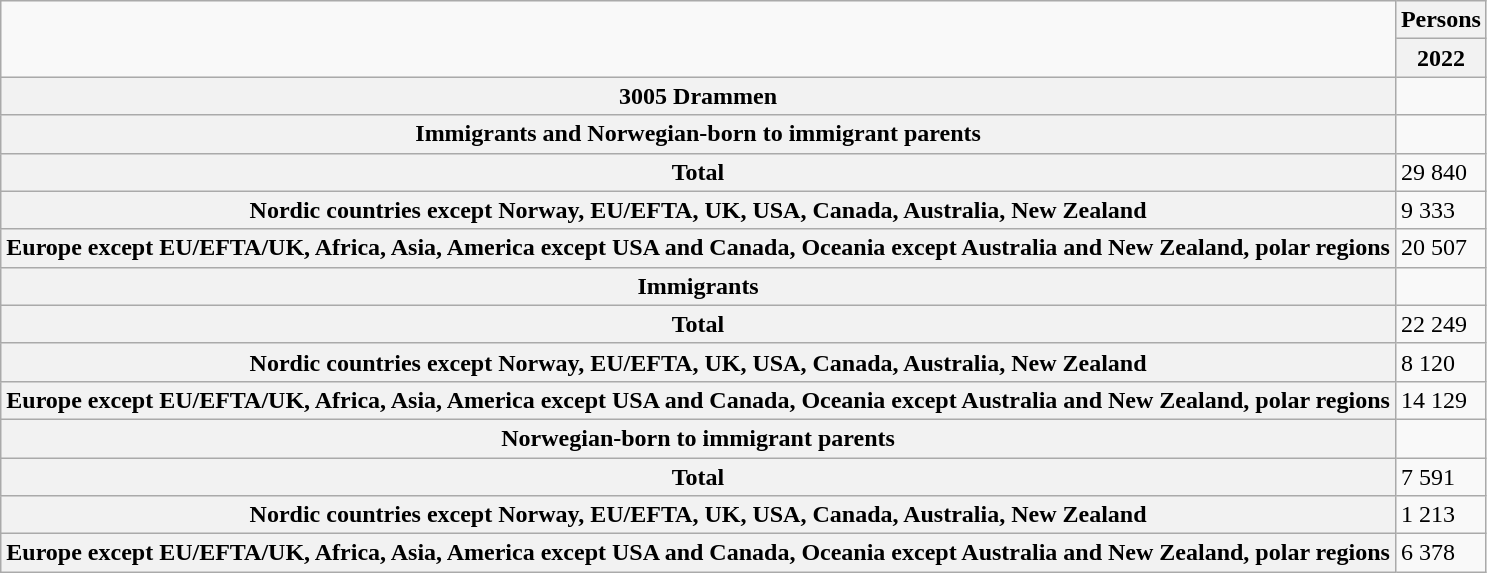<table class="wikitable">
<tr>
<td rowspan="2"></td>
<th>Persons</th>
</tr>
<tr>
<th>2022</th>
</tr>
<tr>
<th>3005 Drammen</th>
<td></td>
</tr>
<tr>
<th>Immigrants and Norwegian-born to immigrant parents</th>
<td></td>
</tr>
<tr>
<th>Total</th>
<td>29 840</td>
</tr>
<tr>
<th>Nordic countries except Norway, EU/EFTA, UK, USA, Canada, Australia, New Zealand</th>
<td>9 333</td>
</tr>
<tr>
<th>Europe except EU/EFTA/UK, Africa, Asia, America except USA and Canada, Oceania except Australia and New Zealand, polar regions</th>
<td>20 507</td>
</tr>
<tr>
<th>Immigrants</th>
<td></td>
</tr>
<tr>
<th>Total</th>
<td>22 249</td>
</tr>
<tr>
<th>Nordic countries except Norway, EU/EFTA, UK, USA, Canada, Australia, New Zealand</th>
<td>8 120</td>
</tr>
<tr>
<th>Europe except EU/EFTA/UK, Africa, Asia, America except USA and Canada, Oceania except Australia and New Zealand, polar regions</th>
<td>14 129</td>
</tr>
<tr>
<th>Norwegian-born to immigrant parents</th>
<td></td>
</tr>
<tr>
<th>Total</th>
<td>7 591</td>
</tr>
<tr>
<th>Nordic countries except Norway, EU/EFTA, UK, USA, Canada, Australia, New Zealand</th>
<td>1 213</td>
</tr>
<tr>
<th>Europe except EU/EFTA/UK, Africa, Asia, America except USA and Canada, Oceania except Australia and New Zealand, polar regions</th>
<td>6 378</td>
</tr>
</table>
